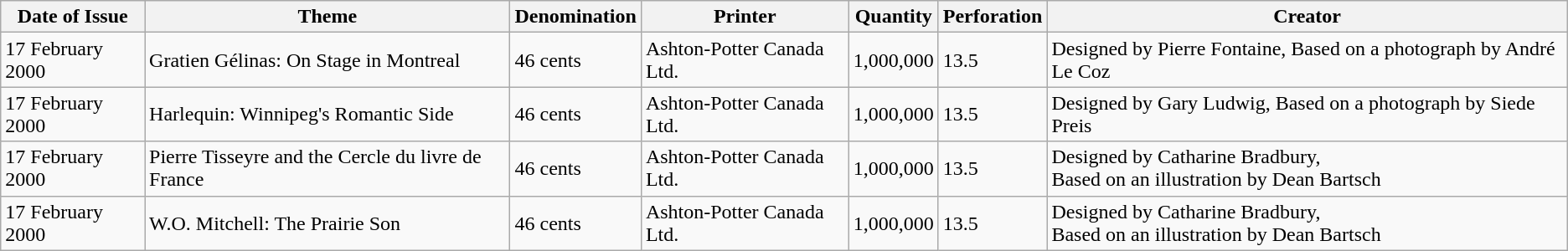<table class="wikitable sortable">
<tr>
<th>Date of Issue</th>
<th>Theme</th>
<th>Denomination</th>
<th>Printer</th>
<th>Quantity</th>
<th>Perforation</th>
<th>Creator</th>
</tr>
<tr>
<td>17 February 2000</td>
<td>Gratien Gélinas: On Stage in Montreal  </td>
<td>46 cents</td>
<td>Ashton-Potter Canada Ltd.</td>
<td>1,000,000</td>
<td>13.5</td>
<td>Designed by Pierre Fontaine, Based on a photograph by André Le Coz</td>
</tr>
<tr>
<td>17 February 2000</td>
<td>Harlequin: Winnipeg's Romantic Side </td>
<td>46 cents</td>
<td>Ashton-Potter Canada Ltd.</td>
<td>1,000,000</td>
<td>13.5</td>
<td>Designed by Gary Ludwig, Based on a photograph by Siede Preis</td>
</tr>
<tr>
<td>17 February 2000</td>
<td>Pierre Tisseyre and the Cercle du livre de France </td>
<td>46 cents</td>
<td>Ashton-Potter Canada Ltd.</td>
<td>1,000,000</td>
<td>13.5</td>
<td>Designed by Catharine Bradbury,<br>Based on an illustration by Dean Bartsch</td>
</tr>
<tr>
<td>17 February 2000</td>
<td>W.O. Mitchell: The Prairie Son </td>
<td>46 cents</td>
<td>Ashton-Potter Canada Ltd.</td>
<td>1,000,000</td>
<td>13.5</td>
<td>Designed by Catharine Bradbury,<br>Based on an illustration by Dean Bartsch</td>
</tr>
</table>
